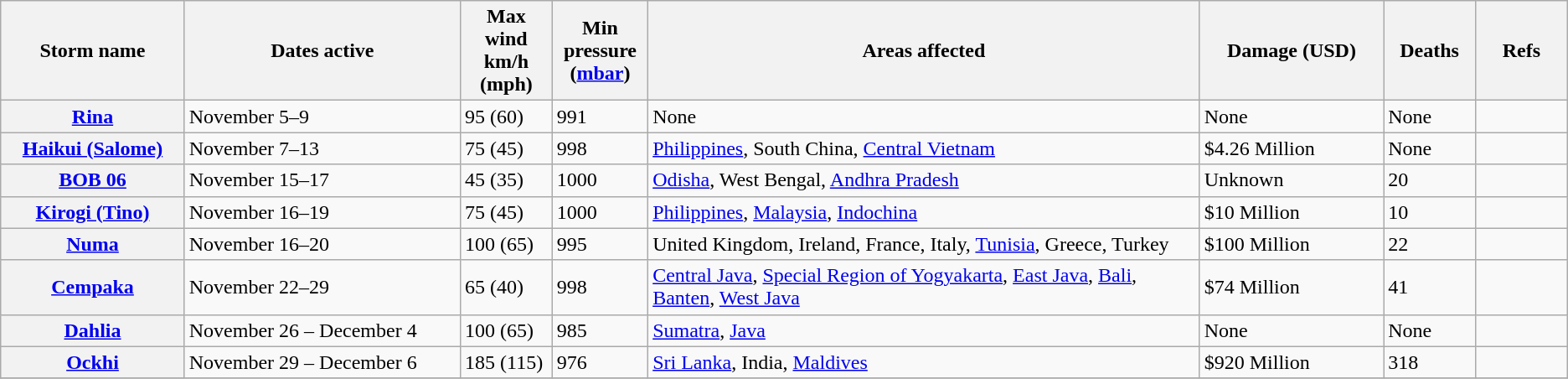<table class="wikitable sortable">
<tr>
<th width="10%"><strong>Storm name</strong></th>
<th width="15%"><strong>Dates active</strong></th>
<th width="5%"><strong>Max wind km/h (mph)</strong></th>
<th width="5%"><strong>Min pressure (<a href='#'>mbar</a>)</strong></th>
<th width="30%"><strong>Areas affected</strong></th>
<th width="10%"><strong>Damage (USD)</strong></th>
<th width="5%"><strong>Deaths</strong></th>
<th width="5%"><strong>Refs</strong></th>
</tr>
<tr>
<th><a href='#'>Rina</a></th>
<td>November 5–9</td>
<td>95 (60)</td>
<td>991</td>
<td>None</td>
<td>None</td>
<td>None</td>
<td></td>
</tr>
<tr>
<th><a href='#'>Haikui (Salome)</a></th>
<td>November 7–13</td>
<td>75 (45)</td>
<td>998</td>
<td><a href='#'>Philippines</a>, South China, <a href='#'>Central Vietnam</a></td>
<td>$4.26 Million</td>
<td>None</td>
<td></td>
</tr>
<tr>
<th><a href='#'>BOB 06</a></th>
<td>November 15–17</td>
<td>45 (35)</td>
<td>1000</td>
<td><a href='#'>Odisha</a>, West Bengal, <a href='#'>Andhra Pradesh</a></td>
<td>Unknown</td>
<td>20</td>
<td></td>
</tr>
<tr>
<th><a href='#'>Kirogi (Tino)</a></th>
<td>November 16–19</td>
<td>75 (45)</td>
<td>1000</td>
<td><a href='#'>Philippines</a>, <a href='#'>Malaysia</a>, <a href='#'>Indochina</a></td>
<td>$10 Million</td>
<td>10</td>
<td></td>
</tr>
<tr>
<th><a href='#'>Numa</a></th>
<td>November 16–20</td>
<td>100 (65)</td>
<td>995</td>
<td>United Kingdom, Ireland, France, Italy, <a href='#'>Tunisia</a>, Greece, Turkey</td>
<td>$100 Million</td>
<td>22</td>
<td></td>
</tr>
<tr>
<th><a href='#'>Cempaka</a></th>
<td>November 22–29</td>
<td>65 (40)</td>
<td>998</td>
<td><a href='#'>Central Java</a>, <a href='#'>Special Region of Yogyakarta</a>, <a href='#'>East Java</a>, <a href='#'>Bali</a>, <a href='#'>Banten</a>, <a href='#'>West Java</a></td>
<td>$74 Million</td>
<td>41</td>
<td></td>
</tr>
<tr>
<th><a href='#'>Dahlia</a></th>
<td>November 26 – December 4</td>
<td>100 (65)</td>
<td>985</td>
<td><a href='#'>Sumatra</a>, <a href='#'>Java</a></td>
<td>None</td>
<td>None</td>
<td></td>
</tr>
<tr>
<th><a href='#'>Ockhi</a></th>
<td>November 29 – December 6</td>
<td>185 (115)</td>
<td>976</td>
<td><a href='#'>Sri Lanka</a>, India, <a href='#'>Maldives</a></td>
<td>$920 Million</td>
<td>318</td>
<td></td>
</tr>
<tr>
</tr>
</table>
